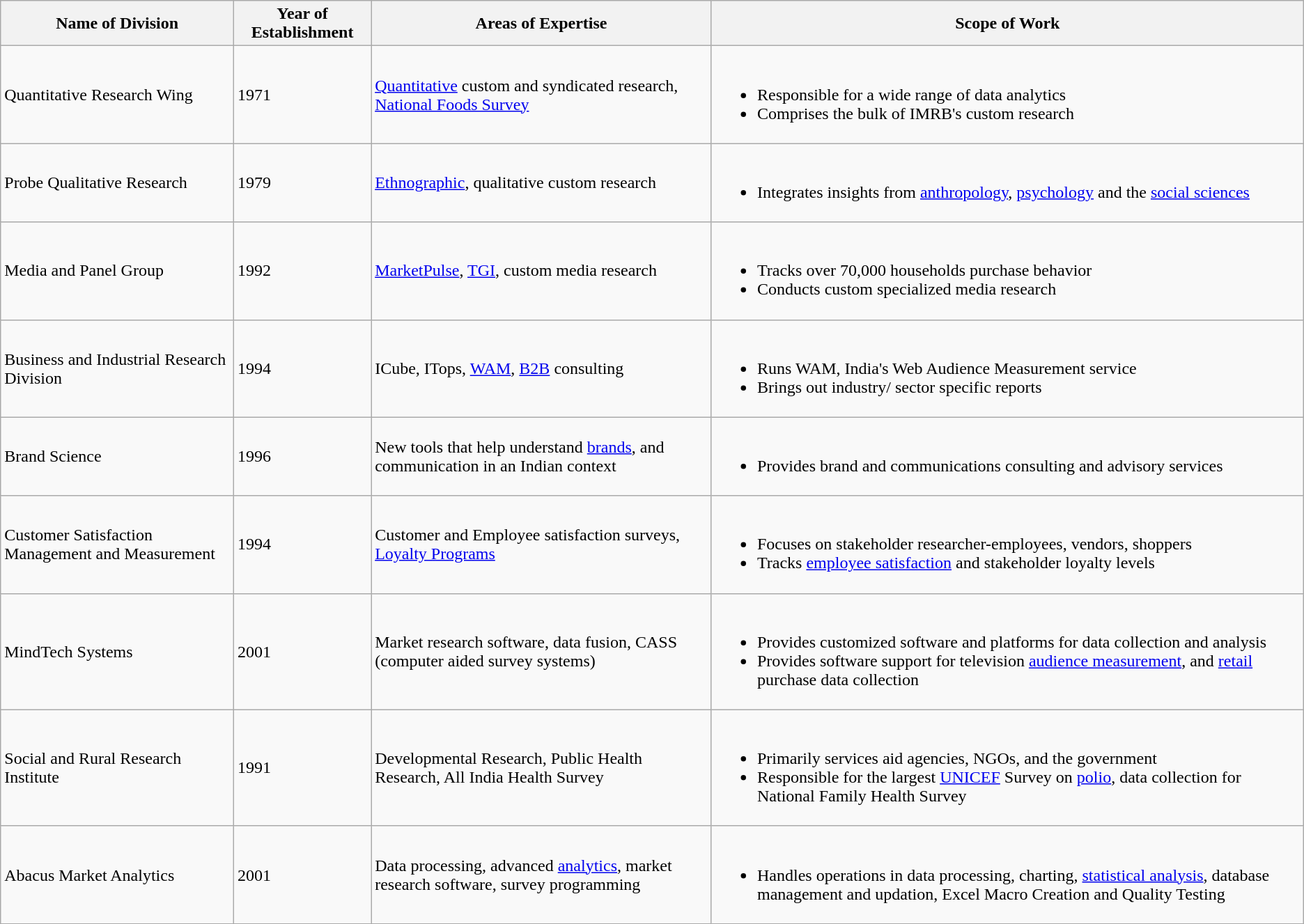<table class="wikitable sortable">
<tr>
<th>Name of Division</th>
<th>Year of Establishment</th>
<th>Areas of Expertise</th>
<th>Scope of Work</th>
</tr>
<tr>
<td>Quantitative Research Wing</td>
<td>1971</td>
<td><a href='#'>Quantitative</a> custom and syndicated research, <a href='#'>National Foods Survey</a></td>
<td><br><ul><li>Responsible for a wide range of data analytics</li><li>Comprises the bulk of IMRB's custom research</li></ul></td>
</tr>
<tr>
<td>Probe Qualitative Research</td>
<td>1979</td>
<td><a href='#'>Ethnographic</a>, qualitative custom research</td>
<td><br><ul><li>Integrates insights from <a href='#'>anthropology</a>, <a href='#'>psychology</a> and the <a href='#'>social sciences</a></li></ul></td>
</tr>
<tr>
<td>Media and Panel Group</td>
<td>1992</td>
<td><a href='#'>MarketPulse</a>, <a href='#'>TGI</a>, custom media research</td>
<td><br><ul><li>Tracks over 70,000 households purchase behavior</li><li>Conducts custom specialized media research</li></ul></td>
</tr>
<tr>
<td>Business and Industrial Research Division</td>
<td>1994</td>
<td>ICube, ITops, <a href='#'>WAM</a>, <a href='#'>B2B</a> consulting</td>
<td><br><ul><li>Runs WAM, India's Web Audience Measurement service</li><li>Brings out industry/ sector specific reports</li></ul></td>
</tr>
<tr>
<td>Brand Science</td>
<td>1996</td>
<td>New tools that help understand <a href='#'>brands</a>, and communication in an Indian context</td>
<td><br><ul><li>Provides brand and communications consulting and advisory services</li></ul></td>
</tr>
<tr>
<td>Customer Satisfaction Management and Measurement</td>
<td>1994</td>
<td>Customer and Employee satisfaction surveys, <a href='#'>Loyalty Programs</a></td>
<td><br><ul><li>Focuses on stakeholder researcher-employees, vendors, shoppers</li><li>Tracks <a href='#'>employee satisfaction</a> and stakeholder loyalty levels</li></ul></td>
</tr>
<tr>
<td>MindTech Systems</td>
<td>2001</td>
<td>Market research software, data fusion, CASS (computer aided survey systems)</td>
<td><br><ul><li>Provides customized software and platforms for data collection and analysis</li><li>Provides software support for television <a href='#'>audience measurement</a>, and <a href='#'>retail</a> purchase data collection</li></ul></td>
</tr>
<tr>
<td>Social and Rural Research Institute</td>
<td>1991</td>
<td>Developmental Research, Public Health Research, All India Health Survey</td>
<td><br><ul><li>Primarily services aid agencies, NGOs, and the government</li><li>Responsible for the largest <a href='#'>UNICEF</a> Survey on <a href='#'>polio</a>, data collection for National Family Health Survey</li></ul></td>
</tr>
<tr>
<td>Abacus Market Analytics</td>
<td>2001</td>
<td>Data processing, advanced <a href='#'>analytics</a>, market research software, survey programming</td>
<td><br><ul><li>Handles operations in data processing, charting, <a href='#'>statistical analysis</a>, database management and updation, Excel Macro Creation and Quality Testing</li></ul></td>
</tr>
</table>
